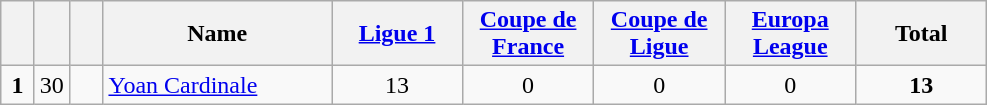<table class="wikitable" style="text-align:center">
<tr>
<th width=15></th>
<th width=15></th>
<th width=15></th>
<th width=145>Name</th>
<th width=80><a href='#'>Ligue 1</a></th>
<th width=80><a href='#'>Coupe de France</a></th>
<th width=80><a href='#'>Coupe de Ligue</a></th>
<th width=80><a href='#'>Europa League</a></th>
<th width=80>Total</th>
</tr>
<tr>
<td><strong>1</strong></td>
<td>30</td>
<td></td>
<td align=left><a href='#'>Yoan Cardinale</a></td>
<td>13</td>
<td>0</td>
<td>0</td>
<td>0</td>
<td><strong>13 </strong></td>
</tr>
</table>
